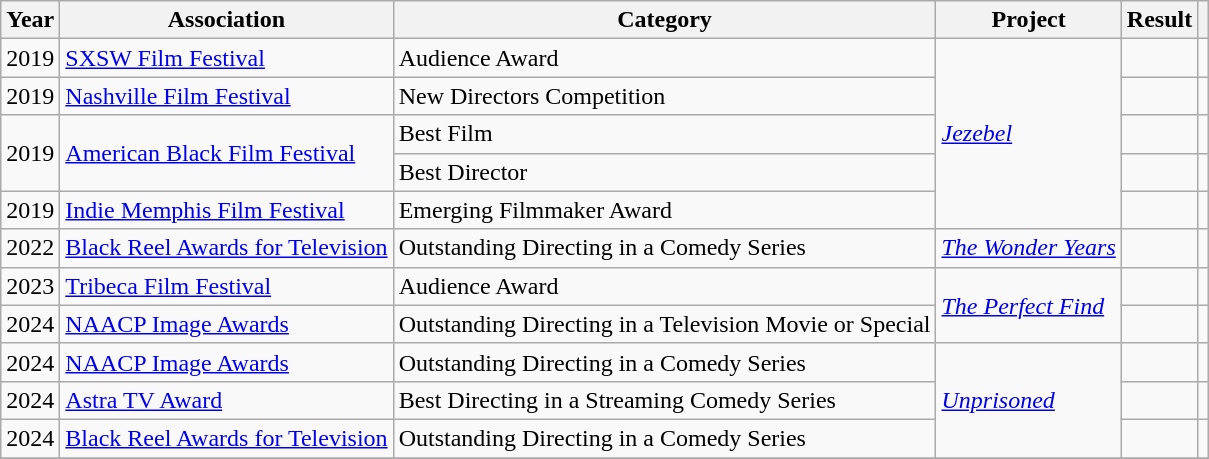<table class="wikitable sortable">
<tr>
<th>Year</th>
<th>Association</th>
<th>Category</th>
<th>Project</th>
<th>Result</th>
<th class=unsortable></th>
</tr>
<tr>
<td>2019</td>
<td><a href='#'>SXSW Film Festival</a></td>
<td>Audience Award</td>
<td rowspan=5><em><a href='#'>Jezebel</a></em></td>
<td></td>
<td></td>
</tr>
<tr>
<td>2019</td>
<td><a href='#'>Nashville Film Festival</a></td>
<td>New Directors Competition</td>
<td></td>
<td></td>
</tr>
<tr>
<td rowspan=2>2019</td>
<td rowspan=2><a href='#'>American Black Film Festival</a></td>
<td>Best Film</td>
<td></td>
<td></td>
</tr>
<tr>
<td>Best Director</td>
<td></td>
<td></td>
</tr>
<tr>
<td>2019</td>
<td><a href='#'>Indie Memphis Film Festival</a></td>
<td>Emerging Filmmaker Award</td>
<td></td>
<td></td>
</tr>
<tr>
<td>2022</td>
<td><a href='#'>Black Reel Awards for Television</a></td>
<td>Outstanding Directing in a Comedy Series</td>
<td><em><a href='#'>The Wonder Years</a></em></td>
<td></td>
<td></td>
</tr>
<tr>
<td>2023</td>
<td><a href='#'>Tribeca Film Festival</a></td>
<td>Audience Award</td>
<td rowspan="2"><em><a href='#'>The Perfect Find</a></em></td>
<td></td>
<td></td>
</tr>
<tr>
<td>2024</td>
<td><a href='#'>NAACP Image Awards</a></td>
<td>Outstanding Directing in a Television Movie or Special</td>
<td></td>
<td></td>
</tr>
<tr>
<td>2024</td>
<td><a href='#'>NAACP Image Awards</a></td>
<td>Outstanding Directing in a Comedy Series</td>
<td rowspan="3"><em><a href='#'>Unprisoned</a></em></td>
<td></td>
<td></td>
</tr>
<tr>
<td>2024</td>
<td><a href='#'>Astra TV Award</a></td>
<td>Best Directing in a Streaming Comedy Series</td>
<td></td>
<td></td>
</tr>
<tr>
<td>2024</td>
<td><a href='#'>Black Reel Awards for Television</a></td>
<td>Outstanding Directing in a Comedy Series</td>
<td></td>
<td></td>
</tr>
<tr>
</tr>
</table>
